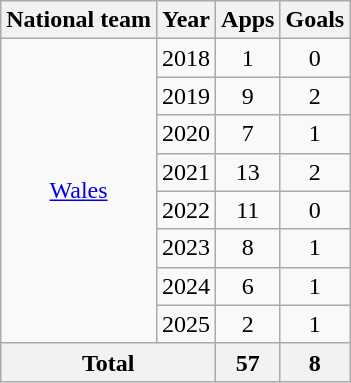<table class="wikitable" style="text-align: center;">
<tr>
<th>National team</th>
<th>Year</th>
<th>Apps</th>
<th>Goals</th>
</tr>
<tr>
<td rowspan="8"><a href='#'>Wales</a></td>
<td>2018</td>
<td>1</td>
<td>0</td>
</tr>
<tr>
<td>2019</td>
<td>9</td>
<td>2</td>
</tr>
<tr>
<td>2020</td>
<td>7</td>
<td>1</td>
</tr>
<tr>
<td>2021</td>
<td>13</td>
<td>2</td>
</tr>
<tr>
<td>2022</td>
<td>11</td>
<td>0</td>
</tr>
<tr>
<td>2023</td>
<td>8</td>
<td>1</td>
</tr>
<tr>
<td>2024</td>
<td>6</td>
<td>1</td>
</tr>
<tr>
<td>2025</td>
<td>2</td>
<td>1</td>
</tr>
<tr>
<th colspan="2">Total</th>
<th>57</th>
<th>8</th>
</tr>
</table>
